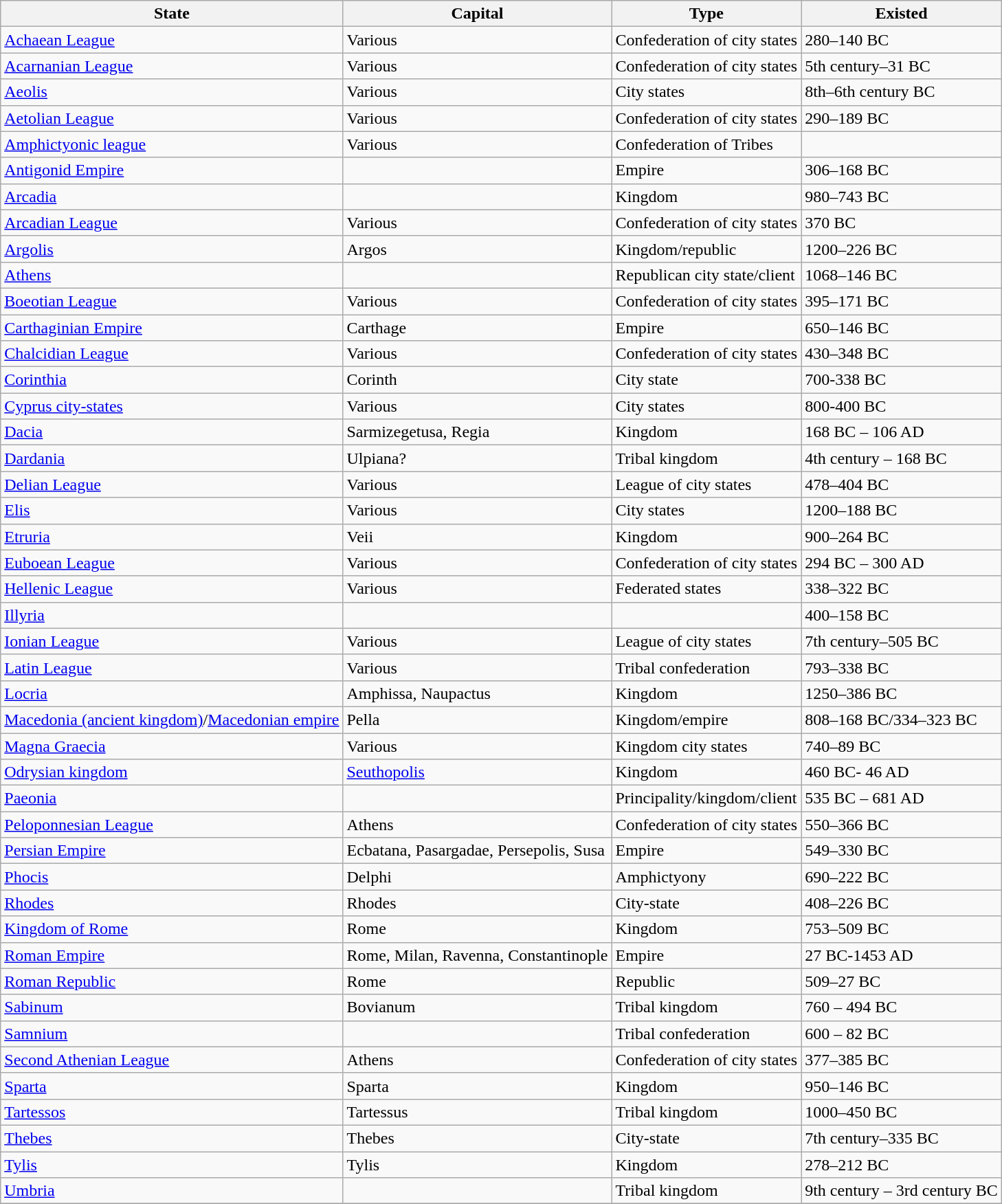<table class="wikitable sortable" border="1">
<tr>
<th>State</th>
<th>Capital</th>
<th>Type</th>
<th>Existed</th>
</tr>
<tr>
<td><a href='#'>Achaean League</a></td>
<td>Various</td>
<td>Confederation of city states</td>
<td>280–140 BC</td>
</tr>
<tr>
<td><a href='#'>Acarnanian League</a></td>
<td>Various</td>
<td>Confederation of city states</td>
<td>5th century–31 BC</td>
</tr>
<tr>
<td><a href='#'>Aeolis</a></td>
<td>Various</td>
<td>City states</td>
<td>8th–6th century BC</td>
</tr>
<tr>
<td><a href='#'>Aetolian League</a></td>
<td>Various</td>
<td>Confederation of city states</td>
<td>290–189 BC</td>
</tr>
<tr>
<td><a href='#'>Amphictyonic league</a></td>
<td>Various</td>
<td>Confederation of Tribes</td>
<td></td>
</tr>
<tr>
<td><a href='#'>Antigonid Empire</a></td>
<td></td>
<td>Empire</td>
<td>306–168 BC</td>
</tr>
<tr>
<td><a href='#'>Arcadia</a></td>
<td></td>
<td>Kingdom</td>
<td>980–743 BC</td>
</tr>
<tr>
<td><a href='#'>Arcadian League</a></td>
<td>Various</td>
<td>Confederation of city states</td>
<td>370 BC</td>
</tr>
<tr>
<td><a href='#'>Argolis</a></td>
<td>Argos</td>
<td>Kingdom/republic</td>
<td>1200–226 BC</td>
</tr>
<tr>
<td><a href='#'>Athens</a></td>
<td></td>
<td>Republican city state/client</td>
<td>1068–146 BC</td>
</tr>
<tr>
<td><a href='#'>Boeotian League</a></td>
<td>Various</td>
<td>Confederation of city states</td>
<td>395–171 BC</td>
</tr>
<tr>
<td><a href='#'>Carthaginian Empire</a></td>
<td>Carthage</td>
<td>Empire</td>
<td>650–146 BC</td>
</tr>
<tr>
<td><a href='#'>Chalcidian League</a></td>
<td>Various</td>
<td>Confederation of city states</td>
<td>430–348 BC</td>
</tr>
<tr>
<td><a href='#'>Corinthia</a></td>
<td>Corinth</td>
<td>City state</td>
<td>700-338 BC</td>
</tr>
<tr>
<td><a href='#'>Cyprus city-states</a></td>
<td>Various</td>
<td>City states</td>
<td>800-400 BC</td>
</tr>
<tr>
<td><a href='#'>Dacia</a></td>
<td>Sarmizegetusa, Regia</td>
<td>Kingdom</td>
<td>168 BC – 106 AD</td>
</tr>
<tr>
<td><a href='#'>Dardania</a></td>
<td>Ulpiana?</td>
<td>Tribal kingdom</td>
<td>4th century – 168 BC</td>
</tr>
<tr>
<td><a href='#'>Delian League</a></td>
<td>Various</td>
<td>League of city states</td>
<td>478–404 BC</td>
</tr>
<tr>
<td><a href='#'>Elis</a></td>
<td>Various</td>
<td>City states</td>
<td>1200–188 BC</td>
</tr>
<tr>
<td><a href='#'>Etruria</a></td>
<td>Veii</td>
<td>Kingdom</td>
<td>900–264 BC</td>
</tr>
<tr>
<td><a href='#'>Euboean League</a></td>
<td>Various</td>
<td>Confederation of city states</td>
<td>294 BC – 300 AD</td>
</tr>
<tr>
<td><a href='#'>Hellenic League</a></td>
<td>Various</td>
<td>Federated states</td>
<td>338–322 BC</td>
</tr>
<tr>
<td><a href='#'>Illyria</a></td>
<td></td>
<td></td>
<td>400–158 BC</td>
</tr>
<tr>
<td><a href='#'>Ionian League</a></td>
<td>Various</td>
<td>League of city states</td>
<td>7th century–505 BC</td>
</tr>
<tr>
<td><a href='#'>Latin League</a></td>
<td>Various</td>
<td>Tribal confederation</td>
<td>793–338 BC</td>
</tr>
<tr>
<td><a href='#'>Locria</a></td>
<td>Amphissa, Naupactus</td>
<td>Kingdom</td>
<td>1250–386 BC</td>
</tr>
<tr>
<td><a href='#'>Macedonia (ancient kingdom)</a>/<a href='#'>Macedonian empire</a></td>
<td>Pella</td>
<td>Kingdom/empire</td>
<td>808–168 BC/334–323 BC</td>
</tr>
<tr>
<td><a href='#'>Magna Graecia</a></td>
<td>Various</td>
<td>Kingdom city states</td>
<td>740–89 BC</td>
</tr>
<tr>
<td><a href='#'>Odrysian kingdom</a></td>
<td><a href='#'>Seuthopolis</a></td>
<td>Kingdom</td>
<td>460 BC- 46 AD</td>
</tr>
<tr>
<td><a href='#'>Paeonia</a></td>
<td></td>
<td>Principality/kingdom/client</td>
<td>535 BC – 681 AD</td>
</tr>
<tr>
<td><a href='#'>Peloponnesian League</a></td>
<td>Athens</td>
<td>Confederation of city states</td>
<td>550–366 BC</td>
</tr>
<tr>
<td><a href='#'>Persian Empire</a></td>
<td>Ecbatana, Pasargadae, Persepolis, Susa</td>
<td>Empire</td>
<td>549–330 BC</td>
</tr>
<tr>
<td><a href='#'>Phocis</a></td>
<td>Delphi</td>
<td>Amphictyony</td>
<td>690–222 BC</td>
</tr>
<tr>
<td><a href='#'>Rhodes</a></td>
<td>Rhodes</td>
<td>City-state</td>
<td>408–226 BC</td>
</tr>
<tr>
<td><a href='#'>Kingdom of Rome</a></td>
<td>Rome</td>
<td>Kingdom</td>
<td>753–509 BC</td>
</tr>
<tr>
<td><a href='#'>Roman Empire</a></td>
<td>Rome, Milan, Ravenna, Constantinople</td>
<td>Empire</td>
<td>27 BC-1453 AD</td>
</tr>
<tr>
<td><a href='#'>Roman Republic</a></td>
<td>Rome</td>
<td>Republic</td>
<td>509–27 BC</td>
</tr>
<tr>
<td><a href='#'>Sabinum</a></td>
<td>Bovianum</td>
<td>Tribal kingdom</td>
<td>760 – 494 BC</td>
</tr>
<tr>
<td><a href='#'>Samnium</a></td>
<td></td>
<td>Tribal confederation</td>
<td>600 – 82 BC</td>
</tr>
<tr>
<td><a href='#'>Second Athenian League</a></td>
<td>Athens</td>
<td>Confederation of city states</td>
<td>377–385 BC</td>
</tr>
<tr>
<td><a href='#'>Sparta</a></td>
<td>Sparta</td>
<td>Kingdom</td>
<td>950–146 BC</td>
</tr>
<tr>
<td><a href='#'>Tartessos</a></td>
<td>Tartessus</td>
<td>Tribal kingdom</td>
<td>1000–450 BC</td>
</tr>
<tr>
<td><a href='#'>Thebes</a></td>
<td>Thebes</td>
<td>City-state</td>
<td>7th century–335 BC</td>
</tr>
<tr>
<td><a href='#'>Tylis</a></td>
<td>Tylis</td>
<td>Kingdom</td>
<td>278–212 BC</td>
</tr>
<tr>
<td><a href='#'>Umbria</a></td>
<td></td>
<td>Tribal kingdom</td>
<td>9th century – 3rd century BC</td>
</tr>
<tr>
</tr>
</table>
